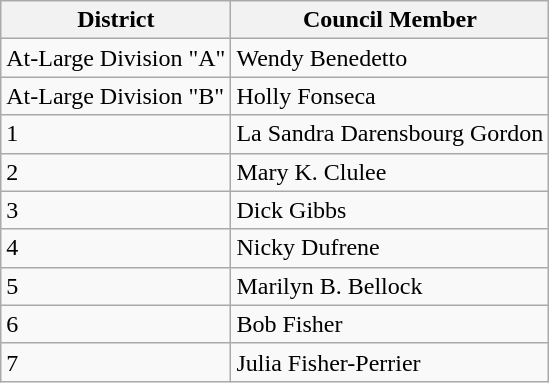<table class="wikitable">
<tr>
<th>District</th>
<th>Council Member</th>
</tr>
<tr>
<td>At-Large Division "A"</td>
<td>Wendy Benedetto</td>
</tr>
<tr>
<td>At-Large Division "B"</td>
<td>Holly Fonseca</td>
</tr>
<tr>
<td>1</td>
<td>La Sandra Darensbourg Gordon</td>
</tr>
<tr>
<td>2</td>
<td>Mary K. Clulee</td>
</tr>
<tr>
<td>3</td>
<td>Dick Gibbs</td>
</tr>
<tr>
<td>4</td>
<td>Nicky Dufrene</td>
</tr>
<tr>
<td>5</td>
<td>Marilyn B. Bellock</td>
</tr>
<tr>
<td>6</td>
<td>Bob Fisher</td>
</tr>
<tr>
<td>7</td>
<td>Julia Fisher-Perrier</td>
</tr>
</table>
